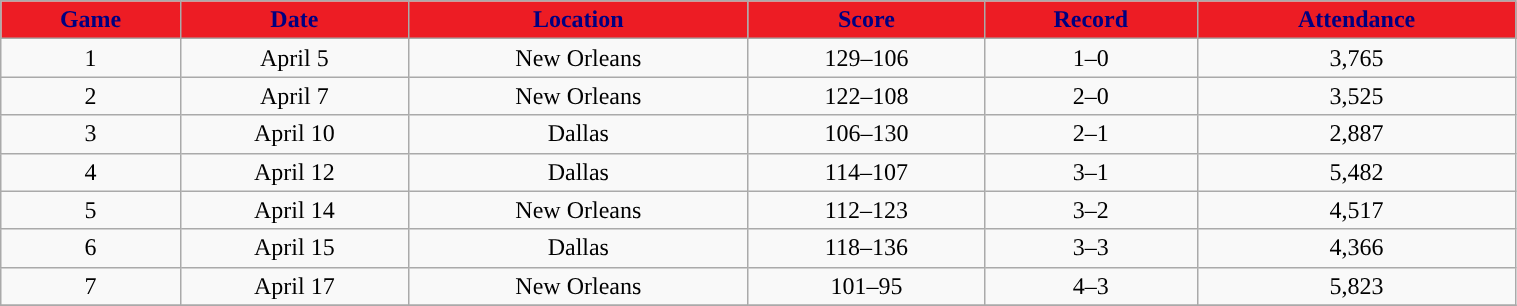<table class="wikitable" width="80%">
<tr align="center" style="background:#ED1C24;color:#000080">
<td><strong>Game</strong></td>
<td><strong>Date</strong></td>
<td><strong>Location</strong></td>
<td><strong>Score</strong></td>
<td><strong>Record</strong></td>
<td><strong>Attendance</strong></td>
</tr>
<tr align="center" bgcolor="">
<td>1</td>
<td>April 5</td>
<td>New Orleans</td>
<td>129–106</td>
<td>1–0</td>
<td>3,765</td>
</tr>
<tr align="center" bgcolor="">
<td>2</td>
<td>April 7</td>
<td>New Orleans</td>
<td>122–108</td>
<td>2–0</td>
<td>3,525</td>
</tr>
<tr align="center" bgcolor="">
<td>3</td>
<td>April 10</td>
<td>Dallas</td>
<td>106–130</td>
<td>2–1</td>
<td>2,887</td>
</tr>
<tr align="center" bgcolor="">
<td>4</td>
<td>April 12</td>
<td>Dallas</td>
<td>114–107</td>
<td>3–1</td>
<td>5,482</td>
</tr>
<tr align="center" bgcolor="">
<td>5</td>
<td>April 14</td>
<td>New Orleans</td>
<td>112–123</td>
<td>3–2</td>
<td>4,517</td>
</tr>
<tr align="center" bgcolor="">
<td>6</td>
<td>April 15</td>
<td>Dallas</td>
<td>118–136</td>
<td>3–3</td>
<td>4,366</td>
</tr>
<tr align="center" bgcolor="">
<td>7</td>
<td>April 17</td>
<td>New Orleans</td>
<td>101–95</td>
<td>4–3</td>
<td>5,823</td>
</tr>
<tr align="center" bgcolor="">
</tr>
</table>
